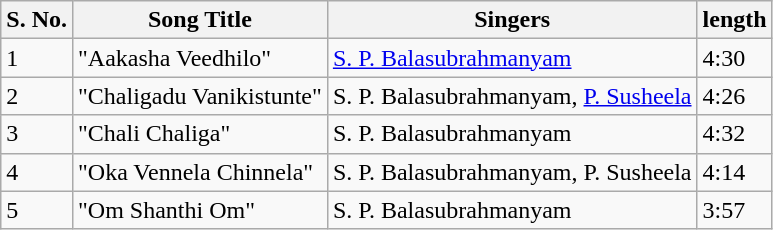<table class="wikitable">
<tr>
<th>S. No.</th>
<th>Song Title</th>
<th>Singers</th>
<th>length</th>
</tr>
<tr>
<td>1</td>
<td>"Aakasha Veedhilo"</td>
<td><a href='#'>S. P. Balasubrahmanyam</a></td>
<td>4:30</td>
</tr>
<tr>
<td>2</td>
<td>"Chaligadu Vanikistunte"</td>
<td>S. P. Balasubrahmanyam, <a href='#'>P. Susheela</a></td>
<td>4:26</td>
</tr>
<tr>
<td>3</td>
<td>"Chali Chaliga"</td>
<td>S. P. Balasubrahmanyam</td>
<td>4:32</td>
</tr>
<tr>
<td>4</td>
<td>"Oka Vennela Chinnela"</td>
<td>S. P. Balasubrahmanyam, P. Susheela</td>
<td>4:14</td>
</tr>
<tr>
<td>5</td>
<td>"Om Shanthi Om"</td>
<td>S. P. Balasubrahmanyam</td>
<td>3:57</td>
</tr>
</table>
